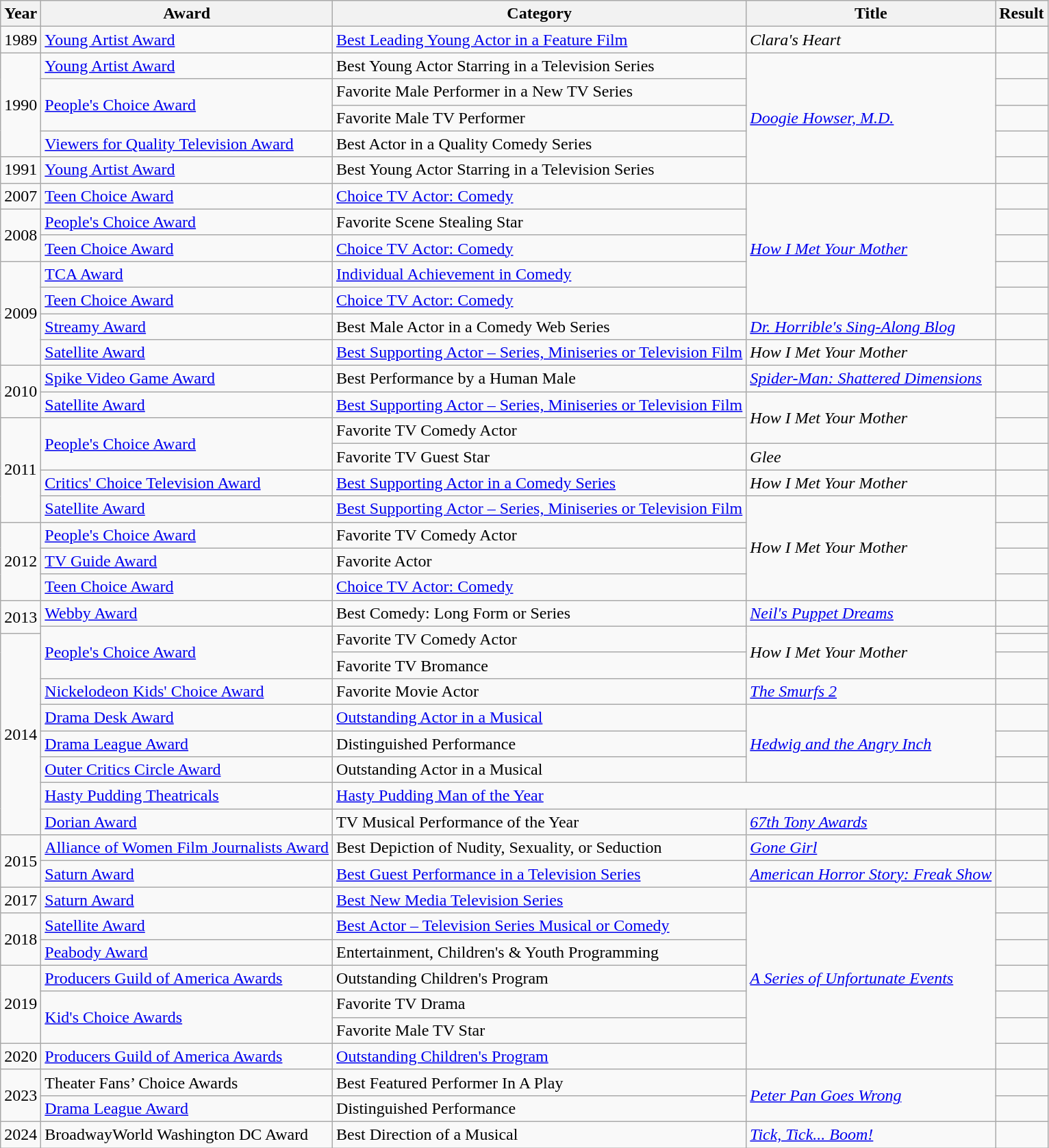<table class="wikitable sortable">
<tr>
<th>Year</th>
<th>Award</th>
<th>Category</th>
<th>Title</th>
<th>Result</th>
</tr>
<tr>
<td>1989</td>
<td><a href='#'>Young Artist Award</a></td>
<td><a href='#'>Best Leading Young Actor in a Feature Film</a></td>
<td><em>Clara's Heart</em></td>
<td></td>
</tr>
<tr>
<td rowspan=4>1990</td>
<td><a href='#'>Young Artist Award</a></td>
<td>Best Young Actor Starring in a Television Series</td>
<td rowspan=5><em><a href='#'>Doogie Howser, M.D.</a></em></td>
<td></td>
</tr>
<tr>
<td rowspan=2><a href='#'>People's Choice Award</a></td>
<td>Favorite Male Performer in a New TV Series</td>
<td></td>
</tr>
<tr>
<td>Favorite Male TV Performer</td>
<td></td>
</tr>
<tr>
<td><a href='#'>Viewers for Quality Television Award</a></td>
<td>Best Actor in a Quality Comedy Series</td>
<td></td>
</tr>
<tr>
<td>1991</td>
<td><a href='#'>Young Artist Award</a></td>
<td>Best Young Actor Starring in a Television Series</td>
<td></td>
</tr>
<tr>
<td>2007</td>
<td><a href='#'>Teen Choice Award</a></td>
<td><a href='#'>Choice TV Actor: Comedy</a></td>
<td rowspan=5><em><a href='#'>How I Met Your Mother</a></em></td>
<td></td>
</tr>
<tr>
<td rowspan=2>2008</td>
<td><a href='#'>People's Choice Award</a></td>
<td>Favorite Scene Stealing Star</td>
<td></td>
</tr>
<tr>
<td><a href='#'>Teen Choice Award</a></td>
<td><a href='#'>Choice TV Actor: Comedy</a></td>
<td></td>
</tr>
<tr>
<td rowspan=4>2009</td>
<td><a href='#'>TCA Award</a></td>
<td><a href='#'>Individual Achievement in Comedy</a></td>
<td></td>
</tr>
<tr>
<td><a href='#'>Teen Choice Award</a></td>
<td><a href='#'>Choice TV Actor: Comedy</a></td>
<td></td>
</tr>
<tr>
<td><a href='#'>Streamy Award</a></td>
<td>Best Male Actor in a Comedy Web Series</td>
<td><em><a href='#'>Dr. Horrible's Sing-Along Blog</a></em></td>
<td></td>
</tr>
<tr>
<td><a href='#'>Satellite Award</a></td>
<td><a href='#'>Best Supporting Actor – Series, Miniseries or Television Film</a></td>
<td><em>How I Met Your Mother</em></td>
<td></td>
</tr>
<tr>
<td rowspan=2>2010</td>
<td><a href='#'>Spike Video Game Award</a></td>
<td>Best Performance by a Human Male</td>
<td><em><a href='#'>Spider-Man: Shattered Dimensions</a></em></td>
<td></td>
</tr>
<tr>
<td><a href='#'>Satellite Award</a></td>
<td><a href='#'>Best Supporting Actor – Series, Miniseries or Television Film</a></td>
<td rowspan=2><em>How I Met Your Mother</em></td>
<td></td>
</tr>
<tr>
<td rowspan=4>2011</td>
<td rowspan=2><a href='#'>People's Choice Award</a></td>
<td>Favorite TV Comedy Actor</td>
<td></td>
</tr>
<tr>
<td>Favorite TV Guest Star</td>
<td><em>Glee</em></td>
<td></td>
</tr>
<tr>
<td><a href='#'>Critics' Choice Television Award</a></td>
<td><a href='#'>Best Supporting Actor in a Comedy Series</a></td>
<td><em>How I Met Your Mother</em></td>
<td></td>
</tr>
<tr>
<td><a href='#'>Satellite Award</a></td>
<td><a href='#'>Best Supporting Actor – Series, Miniseries or Television Film</a></td>
<td rowspan=4><em>How I Met Your Mother</em></td>
<td></td>
</tr>
<tr>
<td rowspan=3>2012</td>
<td><a href='#'>People's Choice Award</a></td>
<td>Favorite TV Comedy Actor</td>
<td></td>
</tr>
<tr>
<td><a href='#'>TV Guide Award</a></td>
<td>Favorite Actor</td>
<td></td>
</tr>
<tr>
<td><a href='#'>Teen Choice Award</a></td>
<td><a href='#'>Choice TV Actor: Comedy</a></td>
<td></td>
</tr>
<tr>
<td rowspan=2>2013</td>
<td><a href='#'>Webby Award</a></td>
<td>Best Comedy: Long Form or Series</td>
<td><em><a href='#'>Neil's Puppet Dreams</a></em></td>
<td></td>
</tr>
<tr>
<td rowspan=3><a href='#'>People's Choice Award</a></td>
<td rowspan=2>Favorite TV Comedy Actor</td>
<td rowspan=3><em>How I Met Your Mother</em></td>
<td></td>
</tr>
<tr>
<td rowspan="8">2014</td>
<td></td>
</tr>
<tr>
<td>Favorite TV Bromance</td>
<td></td>
</tr>
<tr>
<td><a href='#'>Nickelodeon Kids' Choice Award</a></td>
<td>Favorite Movie Actor</td>
<td><em><a href='#'>The Smurfs 2</a></em></td>
<td></td>
</tr>
<tr>
<td><a href='#'>Drama Desk Award</a></td>
<td><a href='#'>Outstanding Actor in a Musical</a></td>
<td rowspan="3"><em><a href='#'>Hedwig and the Angry Inch</a></em></td>
<td></td>
</tr>
<tr>
<td><a href='#'>Drama League Award</a></td>
<td>Distinguished Performance</td>
<td></td>
</tr>
<tr>
<td><a href='#'>Outer Critics Circle Award</a></td>
<td>Outstanding Actor in a Musical</td>
<td></td>
</tr>
<tr>
<td><a href='#'>Hasty Pudding Theatricals</a></td>
<td colspan="2"><a href='#'>Hasty Pudding Man of the Year</a></td>
<td></td>
</tr>
<tr>
<td><a href='#'>Dorian Award</a></td>
<td>TV Musical Performance of the Year</td>
<td><em><a href='#'>67th Tony Awards</a></em></td>
<td></td>
</tr>
<tr>
<td rowspan="2">2015</td>
<td><a href='#'>Alliance of Women Film Journalists Award</a></td>
<td>Best Depiction of Nudity, Sexuality, or Seduction</td>
<td><em><a href='#'>Gone Girl</a></em></td>
<td></td>
</tr>
<tr>
<td><a href='#'>Saturn Award</a></td>
<td><a href='#'>Best Guest Performance in a Television Series</a></td>
<td><em><a href='#'>American Horror Story: Freak Show</a></em></td>
<td></td>
</tr>
<tr>
<td>2017</td>
<td><a href='#'>Saturn Award</a></td>
<td><a href='#'>Best New Media Television Series</a></td>
<td rowspan="7"><em><a href='#'>A Series of Unfortunate Events</a></em></td>
<td></td>
</tr>
<tr>
<td rowspan="2">2018</td>
<td><a href='#'>Satellite Award</a></td>
<td><a href='#'>Best Actor – Television Series Musical or Comedy</a></td>
<td></td>
</tr>
<tr>
<td><a href='#'>Peabody Award</a></td>
<td>Entertainment, Children's & Youth Programming</td>
<td></td>
</tr>
<tr>
<td rowspan="3">2019</td>
<td><a href='#'>Producers Guild of America Awards</a></td>
<td>Outstanding Children's Program</td>
<td></td>
</tr>
<tr>
<td rowspan=2><a href='#'>Kid's Choice Awards</a></td>
<td>Favorite TV Drama</td>
<td></td>
</tr>
<tr>
<td>Favorite Male TV Star</td>
<td></td>
</tr>
<tr>
<td>2020</td>
<td><a href='#'>Producers Guild of America Awards</a></td>
<td><a href='#'>Outstanding Children's Program</a></td>
<td></td>
</tr>
<tr>
<td rowspan=2>2023</td>
<td>Theater Fans’ Choice Awards</td>
<td>Best Featured Performer In A Play</td>
<td rowspan=2><em><a href='#'>Peter Pan Goes Wrong</a></em></td>
<td></td>
</tr>
<tr>
<td><a href='#'>Drama League Award</a></td>
<td>Distinguished Performance</td>
<td></td>
</tr>
<tr>
<td>2024</td>
<td>BroadwayWorld Washington DC Award</td>
<td>Best Direction of a Musical</td>
<td><em><a href='#'>Tick, Tick... Boom!</a></em></td>
<td></td>
</tr>
</table>
